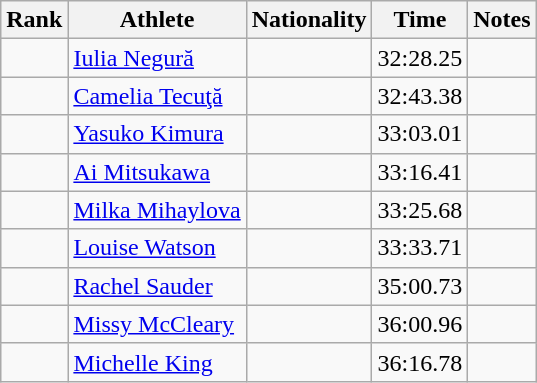<table class="wikitable sortable" style="text-align:center">
<tr>
<th>Rank</th>
<th>Athlete</th>
<th>Nationality</th>
<th>Time</th>
<th>Notes</th>
</tr>
<tr>
<td></td>
<td align=left><a href='#'>Iulia Negură</a></td>
<td align=left></td>
<td>32:28.25</td>
<td></td>
</tr>
<tr>
<td></td>
<td align=left><a href='#'>Camelia Tecuţă</a></td>
<td align=left></td>
<td>32:43.38</td>
<td></td>
</tr>
<tr>
<td></td>
<td align=left><a href='#'>Yasuko Kimura</a></td>
<td align=left></td>
<td>33:03.01</td>
<td></td>
</tr>
<tr>
<td></td>
<td align=left><a href='#'>Ai Mitsukawa</a></td>
<td align=left></td>
<td>33:16.41</td>
<td></td>
</tr>
<tr>
<td></td>
<td align=left><a href='#'>Milka Mihaylova</a></td>
<td align=left></td>
<td>33:25.68</td>
<td></td>
</tr>
<tr>
<td></td>
<td align=left><a href='#'>Louise Watson</a></td>
<td align=left></td>
<td>33:33.71</td>
<td></td>
</tr>
<tr>
<td></td>
<td align=left><a href='#'>Rachel Sauder</a></td>
<td align=left></td>
<td>35:00.73</td>
<td></td>
</tr>
<tr>
<td></td>
<td align=left><a href='#'>Missy McCleary</a></td>
<td align=left></td>
<td>36:00.96</td>
<td></td>
</tr>
<tr>
<td></td>
<td align=left><a href='#'>Michelle King</a></td>
<td align=left></td>
<td>36:16.78</td>
<td></td>
</tr>
</table>
